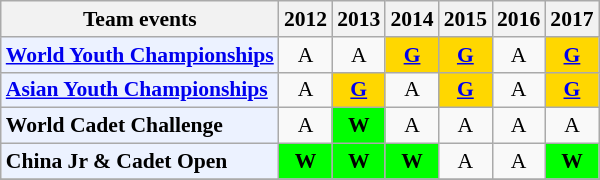<table class="wikitable" style="font-size: 90%; text-align:center">
<tr>
<th>Team events</th>
<th>2012</th>
<th>2013</th>
<th>2014</th>
<th>2015</th>
<th>2016</th>
<th>2017</th>
</tr>
<tr>
<td bgcolor="#ECF2FF"; align="left"><strong><a href='#'>World Youth Championships</a></strong></td>
<td>A</td>
<td>A</td>
<td bgcolor=gold><strong><a href='#'>G</a></strong></td>
<td bgcolor=gold><strong><a href='#'>G</a></strong></td>
<td>A</td>
<td bgcolor=gold><strong><a href='#'>G</a></strong></td>
</tr>
<tr>
<td bgcolor="#ECF2FF"; align="left"><strong><a href='#'>Asian Youth Championships</a></strong></td>
<td>A</td>
<td bgcolor=gold><strong><a href='#'>G</a></strong></td>
<td>A</td>
<td bgcolor=gold><strong><a href='#'>G</a></strong></td>
<td>A</td>
<td bgcolor=gold><strong><a href='#'>G</a></strong></td>
</tr>
<tr>
<td bgcolor="#ECF2FF"; align="left"><strong>World Cadet Challenge</strong></td>
<td>A</td>
<td bgcolor=00FF00><strong>W</strong></td>
<td>A</td>
<td>A</td>
<td>A</td>
<td>A</td>
</tr>
<tr>
<td bgcolor="#ECF2FF"; align="left"><strong>China Jr & Cadet Open</strong></td>
<td bgcolor=00FF00><strong>W</strong></td>
<td bgcolor=00FF00><strong>W</strong></td>
<td bgcolor=00FF00><strong>W</strong></td>
<td>A</td>
<td>A</td>
<td bgcolor=00FF00><strong>W</strong></td>
</tr>
<tr>
</tr>
</table>
